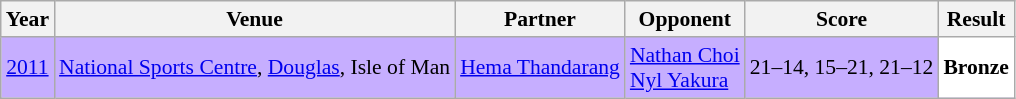<table class="sortable wikitable" style="font-size: 90%;">
<tr>
<th>Year</th>
<th>Venue</th>
<th>Partner</th>
<th>Opponent</th>
<th>Score</th>
<th>Result</th>
</tr>
<tr style="background:#C6AEFF">
<td align="center"><a href='#'>2011</a></td>
<td align="left"><a href='#'>National Sports Centre</a>, <a href='#'>Douglas</a>, Isle of Man</td>
<td align="left"> <a href='#'>Hema Thandarang</a></td>
<td align="left"> <a href='#'>Nathan Choi</a><br> <a href='#'>Nyl Yakura</a></td>
<td align="left">21–14, 15–21, 21–12</td>
<td style="text-align:left; background:white"> <strong>Bronze</strong></td>
</tr>
</table>
